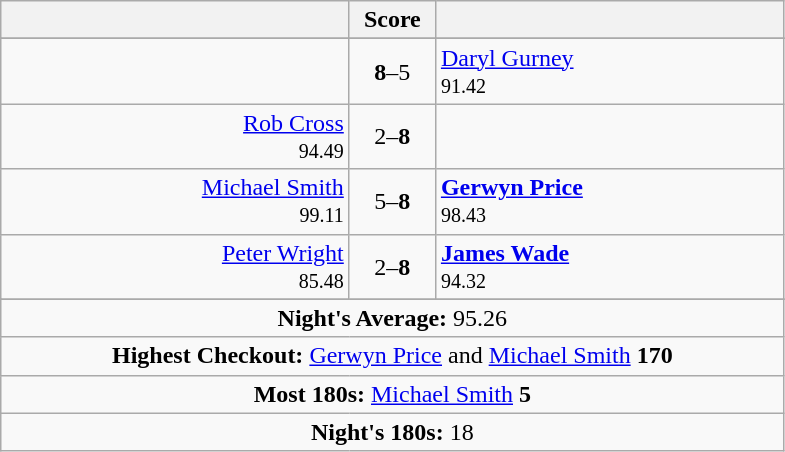<table class=wikitable style="text-align:center">
<tr>
<th width=225></th>
<th width=50>Score</th>
<th width=225></th>
</tr>
<tr align=center>
</tr>
<tr align=left>
<td align=right></td>
<td align=center><strong>8</strong>–5</td>
<td> <a href='#'>Daryl Gurney</a> <br><small><span>91.42</span></small></td>
</tr>
<tr align=left>
<td align=right><a href='#'>Rob Cross</a>  <br><small><span>94.49</span></small></td>
<td align=center>2–<strong>8</strong></td>
<td></td>
</tr>
<tr align=left>
<td align=right><a href='#'>Michael Smith</a>  <br><small><span>99.11</span></small></td>
<td align=center>5–<strong>8</strong></td>
<td> <strong><a href='#'>Gerwyn Price</a></strong> <br><small><span>98.43</span></small></td>
</tr>
<tr align=left>
<td align=right><a href='#'>Peter Wright</a>  <br><small><span>85.48</span></small></td>
<td align=center>2–<strong>8</strong></td>
<td> <strong><a href='#'>James Wade</a></strong> <br><small><span>94.32</span></small></td>
</tr>
<tr align=center>
</tr>
<tr align=center>
<td colspan="3"><strong>Night's Average:</strong> 95.26</td>
</tr>
<tr align=center>
<td colspan="3"><strong>Highest Checkout:</strong>  <a href='#'>Gerwyn Price</a> and  <a href='#'>Michael Smith</a> <strong>170</strong></td>
</tr>
<tr align=center>
<td colspan="3"><strong>Most 180s:</strong>  <a href='#'>Michael Smith</a> <strong>5</strong></td>
</tr>
<tr align=center>
<td colspan="3"><strong>Night's 180s:</strong> 18</td>
</tr>
</table>
